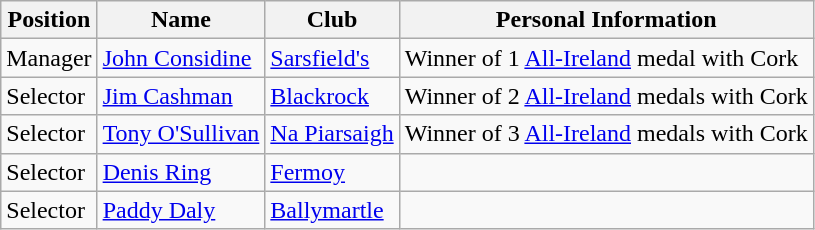<table class="wikitable" style="text-align: left;">
<tr>
<th>Position</th>
<th>Name</th>
<th>Club</th>
<th>Personal Information</th>
</tr>
<tr>
<td>Manager</td>
<td><a href='#'>John Considine</a></td>
<td><a href='#'>Sarsfield's</a></td>
<td>Winner of 1 <a href='#'>All-Ireland</a> medal with Cork</td>
</tr>
<tr>
<td>Selector</td>
<td><a href='#'>Jim Cashman</a></td>
<td><a href='#'>Blackrock</a></td>
<td>Winner of 2 <a href='#'>All-Ireland</a> medals with Cork</td>
</tr>
<tr>
<td>Selector</td>
<td><a href='#'>Tony O'Sullivan</a></td>
<td><a href='#'>Na Piarsaigh</a></td>
<td>Winner of 3 <a href='#'>All-Ireland</a> medals with Cork</td>
</tr>
<tr>
<td>Selector</td>
<td><a href='#'>Denis Ring</a></td>
<td><a href='#'>Fermoy</a></td>
<td></td>
</tr>
<tr>
<td>Selector</td>
<td><a href='#'>Paddy Daly</a></td>
<td><a href='#'>Ballymartle</a></td>
<td></td>
</tr>
</table>
